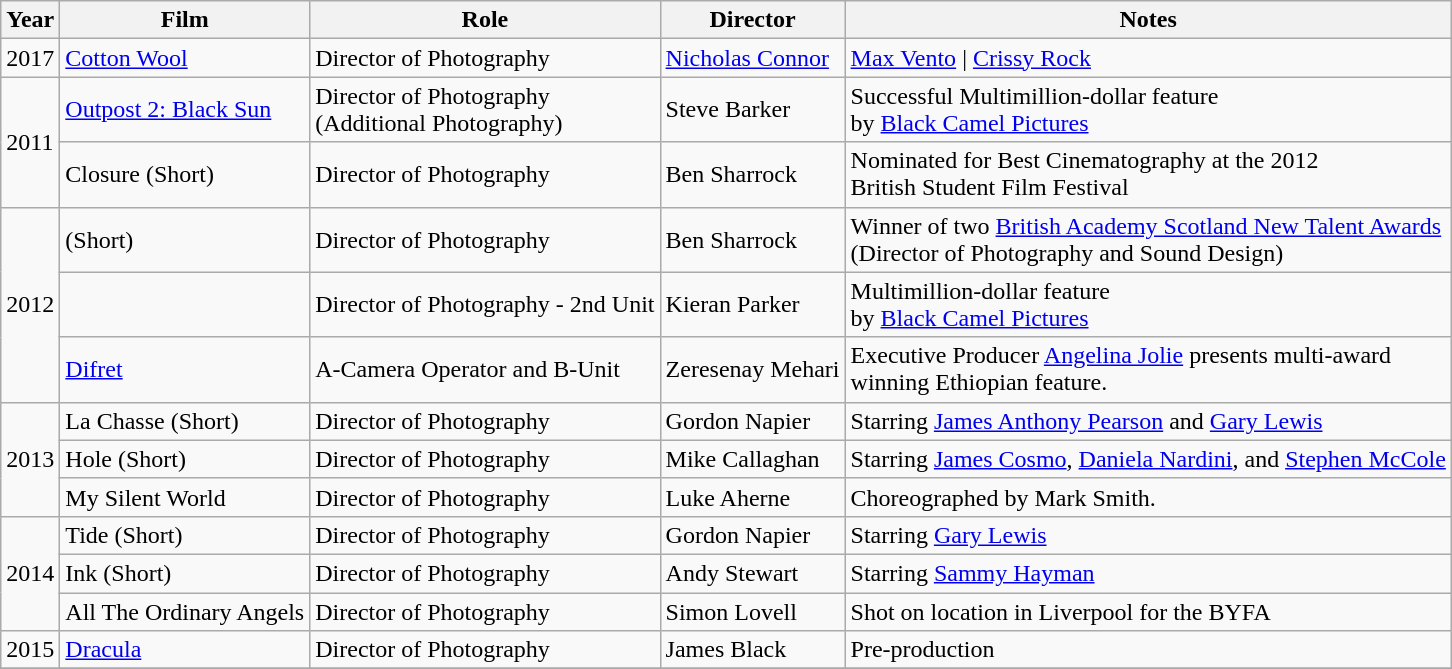<table class="wikitable">
<tr>
<th>Year</th>
<th>Film</th>
<th>Role</th>
<th>Director</th>
<th>Notes</th>
</tr>
<tr>
<td>2017</td>
<td><a href='#'>Cotton Wool</a></td>
<td>Director of Photography</td>
<td><a href='#'>Nicholas Connor</a></td>
<td Starring ><a href='#'>Max Vento</a> | <a href='#'>Crissy Rock</a></td>
</tr>
<tr>
<td rowspan="2">2011</td>
<td><a href='#'>Outpost 2: Black Sun</a></td>
<td>Director of Photography <br>(Additional Photography)</td>
<td>Steve Barker</td>
<td>Successful Multimillion-dollar feature<br>by <a href='#'>Black Camel Pictures</a></td>
</tr>
<tr>
<td>Closure (Short)</td>
<td>Director of Photography</td>
<td>Ben Sharrock</td>
<td>Nominated for Best Cinematography at the 2012<br>British Student Film Festival</td>
</tr>
<tr>
<td rowspan="3">2012</td>
<td> (Short)</td>
<td>Director of Photography</td>
<td>Ben Sharrock</td>
<td>Winner of two <a href='#'>British Academy Scotland New Talent Awards</a><br>(Director of Photography and Sound Design)</td>
</tr>
<tr>
<td></td>
<td>Director of Photography - 2nd Unit</td>
<td>Kieran Parker</td>
<td>Multimillion-dollar feature<br>by <a href='#'>Black Camel Pictures</a></td>
</tr>
<tr>
<td><a href='#'>Difret</a></td>
<td>A-Camera Operator and B-Unit</td>
<td>Zeresenay Mehari</td>
<td>Executive Producer <a href='#'>Angelina Jolie</a> presents multi-award<br>winning Ethiopian feature.</td>
</tr>
<tr>
<td rowspan="3">2013</td>
<td>La Chasse (Short)</td>
<td>Director of Photography</td>
<td>Gordon Napier</td>
<td>Starring <a href='#'>James Anthony Pearson</a> and <a href='#'>Gary Lewis</a></td>
</tr>
<tr>
<td>Hole (Short)</td>
<td>Director of Photography</td>
<td>Mike Callaghan</td>
<td>Starring <a href='#'>James Cosmo</a>, <a href='#'>Daniela Nardini</a>, and <a href='#'>Stephen McCole</a></td>
</tr>
<tr>
<td>My Silent World</td>
<td>Director of Photography</td>
<td>Luke Aherne</td>
<td>Choreographed by Mark Smith.</td>
</tr>
<tr>
<td rowspan="3">2014</td>
<td>Tide (Short)</td>
<td>Director of Photography</td>
<td>Gordon Napier</td>
<td>Starring <a href='#'>Gary Lewis</a></td>
</tr>
<tr>
<td>Ink (Short)</td>
<td>Director of Photography</td>
<td>Andy Stewart</td>
<td>Starring <a href='#'>Sammy Hayman</a></td>
</tr>
<tr>
<td>All The Ordinary Angels</td>
<td>Director of Photography</td>
<td>Simon Lovell</td>
<td>Shot on location in Liverpool for the BYFA</td>
</tr>
<tr>
<td>2015</td>
<td><a href='#'>Dracula</a></td>
<td>Director of Photography</td>
<td>James Black</td>
<td>Pre-production</td>
</tr>
<tr>
</tr>
</table>
